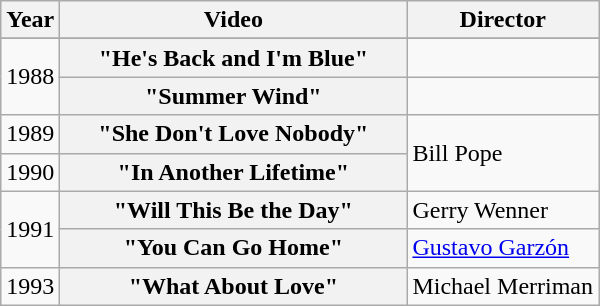<table class="wikitable plainrowheaders">
<tr>
<th>Year</th>
<th style="width:14em;">Video</th>
<th>Director</th>
</tr>
<tr>
</tr>
<tr>
<td rowspan="2">1988</td>
<th scope="row">"He's Back and I'm Blue"</th>
<td></td>
</tr>
<tr>
<th scope="row">"Summer Wind"</th>
<td></td>
</tr>
<tr>
<td>1989</td>
<th scope="row">"She Don't Love Nobody"</th>
<td rowspan="2">Bill Pope</td>
</tr>
<tr>
<td>1990</td>
<th scope="row">"In Another Lifetime"</th>
</tr>
<tr>
<td rowspan="2">1991</td>
<th scope="row">"Will This Be the Day"</th>
<td>Gerry Wenner</td>
</tr>
<tr>
<th scope="row">"You Can Go Home"</th>
<td><a href='#'>Gustavo Garzón</a></td>
</tr>
<tr>
<td>1993</td>
<th scope="row">"What About Love"</th>
<td>Michael Merriman</td>
</tr>
</table>
